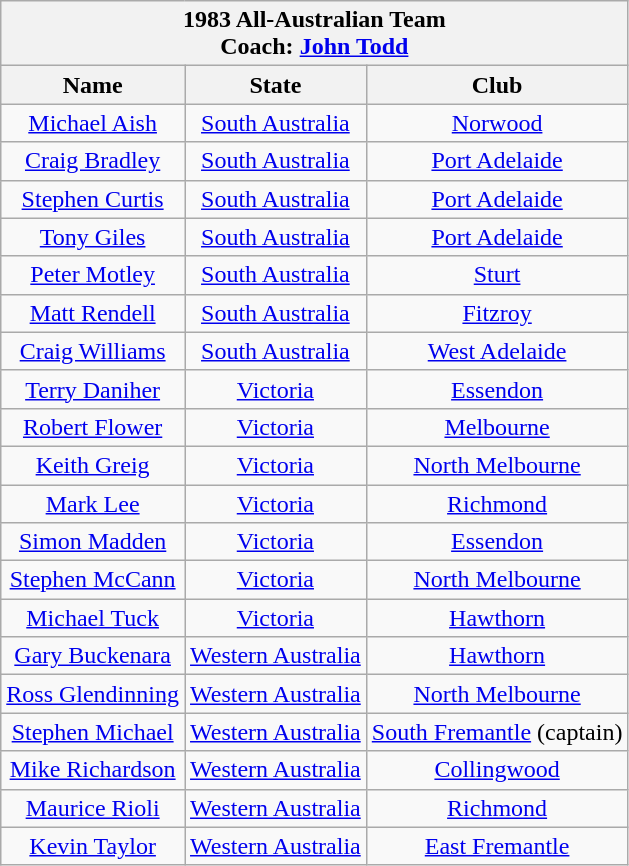<table class="wikitable" style="text-align: center">
<tr>
<th colspan="10">1983 All-Australian Team<br>Coach: <a href='#'>John Todd</a></th>
</tr>
<tr>
<th>Name</th>
<th>State</th>
<th>Club</th>
</tr>
<tr>
<td><a href='#'>Michael Aish</a></td>
<td><a href='#'>South Australia</a></td>
<td><a href='#'>Norwood</a></td>
</tr>
<tr>
<td><a href='#'>Craig Bradley</a></td>
<td><a href='#'>South Australia</a></td>
<td><a href='#'>Port Adelaide</a></td>
</tr>
<tr>
<td><a href='#'>Stephen Curtis</a></td>
<td><a href='#'>South Australia</a></td>
<td><a href='#'>Port Adelaide</a></td>
</tr>
<tr>
<td><a href='#'>Tony Giles</a></td>
<td><a href='#'>South Australia</a></td>
<td><a href='#'>Port Adelaide</a></td>
</tr>
<tr>
<td><a href='#'>Peter Motley</a></td>
<td><a href='#'>South Australia</a></td>
<td><a href='#'>Sturt</a></td>
</tr>
<tr>
<td><a href='#'>Matt Rendell</a></td>
<td><a href='#'>South Australia</a></td>
<td><a href='#'>Fitzroy</a></td>
</tr>
<tr>
<td><a href='#'>Craig Williams</a></td>
<td><a href='#'>South Australia</a></td>
<td><a href='#'>West Adelaide</a></td>
</tr>
<tr>
<td><a href='#'>Terry Daniher</a></td>
<td><a href='#'>Victoria</a></td>
<td><a href='#'>Essendon</a></td>
</tr>
<tr>
<td><a href='#'>Robert Flower</a></td>
<td><a href='#'>Victoria</a></td>
<td><a href='#'>Melbourne</a></td>
</tr>
<tr>
<td><a href='#'>Keith Greig</a></td>
<td><a href='#'>Victoria</a></td>
<td><a href='#'>North Melbourne</a></td>
</tr>
<tr>
<td><a href='#'>Mark Lee</a></td>
<td><a href='#'>Victoria</a></td>
<td><a href='#'>Richmond</a></td>
</tr>
<tr>
<td><a href='#'>Simon Madden</a></td>
<td><a href='#'>Victoria</a></td>
<td><a href='#'>Essendon</a></td>
</tr>
<tr>
<td><a href='#'>Stephen McCann</a></td>
<td><a href='#'>Victoria</a></td>
<td><a href='#'>North Melbourne</a></td>
</tr>
<tr>
<td><a href='#'>Michael Tuck</a></td>
<td><a href='#'>Victoria</a></td>
<td><a href='#'>Hawthorn</a></td>
</tr>
<tr>
<td><a href='#'>Gary Buckenara</a></td>
<td><a href='#'>Western Australia</a></td>
<td><a href='#'>Hawthorn</a></td>
</tr>
<tr>
<td><a href='#'>Ross Glendinning</a></td>
<td><a href='#'>Western Australia</a></td>
<td><a href='#'>North Melbourne</a></td>
</tr>
<tr>
<td><a href='#'>Stephen Michael</a></td>
<td><a href='#'>Western Australia</a></td>
<td><a href='#'>South Fremantle</a> (captain)</td>
</tr>
<tr>
<td><a href='#'>Mike Richardson</a></td>
<td><a href='#'>Western Australia</a></td>
<td><a href='#'>Collingwood</a></td>
</tr>
<tr>
<td><a href='#'>Maurice Rioli</a></td>
<td><a href='#'>Western Australia</a></td>
<td><a href='#'>Richmond</a></td>
</tr>
<tr>
<td><a href='#'>Kevin Taylor</a></td>
<td><a href='#'>Western Australia</a></td>
<td><a href='#'>East Fremantle</a></td>
</tr>
</table>
